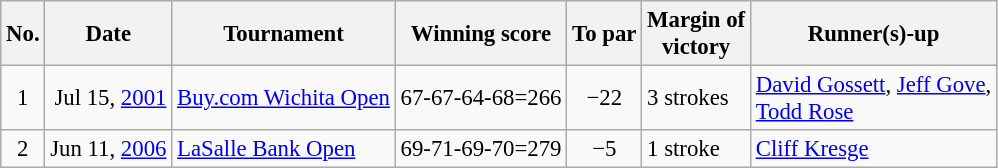<table class="wikitable" style="font-size:95%;">
<tr>
<th>No.</th>
<th>Date</th>
<th>Tournament</th>
<th>Winning score</th>
<th>To par</th>
<th>Margin of<br>victory</th>
<th>Runner(s)-up</th>
</tr>
<tr>
<td align=center>1</td>
<td align=right>Jul 15, <a href='#'>2001</a></td>
<td><a href='#'>Buy.com Wichita Open</a></td>
<td align=right>67-67-64-68=266</td>
<td align=center>−22</td>
<td>3 strokes</td>
<td> <a href='#'>David Gossett</a>,  <a href='#'>Jeff Gove</a>,<br> <a href='#'>Todd Rose</a></td>
</tr>
<tr>
<td align=center>2</td>
<td align=right>Jun 11, <a href='#'>2006</a></td>
<td><a href='#'>LaSalle Bank Open</a></td>
<td align=right>69-71-69-70=279</td>
<td align=center>−5</td>
<td>1 stroke</td>
<td> <a href='#'>Cliff Kresge</a></td>
</tr>
</table>
